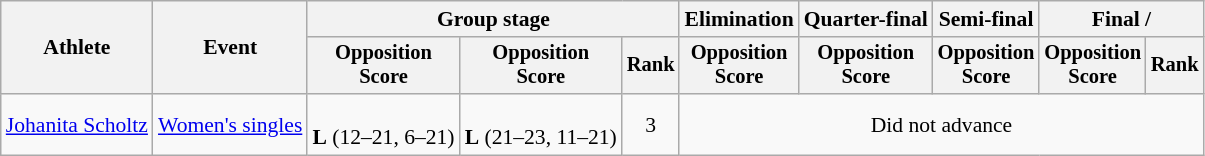<table class="wikitable" style="font-size:90%">
<tr>
<th rowspan="2">Athlete</th>
<th rowspan="2">Event</th>
<th colspan="3">Group stage</th>
<th>Elimination</th>
<th>Quarter-final</th>
<th>Semi-final</th>
<th colspan="2">Final / </th>
</tr>
<tr style="font-size:95%">
<th>Opposition<br>Score</th>
<th>Opposition<br>Score</th>
<th>Rank</th>
<th>Opposition<br>Score</th>
<th>Opposition<br>Score</th>
<th>Opposition<br>Score</th>
<th>Opposition<br>Score</th>
<th>Rank</th>
</tr>
<tr align="center">
<td align="left"><a href='#'>Johanita Scholtz</a></td>
<td align="left"><a href='#'>Women's singles</a></td>
<td><br><strong>L</strong> (12–21, 6–21)</td>
<td><br><strong>L</strong> (21–23, 11–21)</td>
<td>3</td>
<td colspan="6">Did not advance</td>
</tr>
</table>
